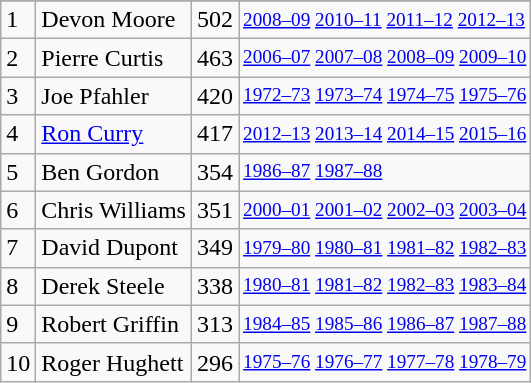<table class="wikitable">
<tr>
</tr>
<tr>
<td>1</td>
<td>Devon Moore</td>
<td>502</td>
<td style="font-size:80%;"><a href='#'>2008–09</a> <a href='#'>2010–11</a> <a href='#'>2011–12</a> <a href='#'>2012–13</a></td>
</tr>
<tr>
<td>2</td>
<td>Pierre Curtis</td>
<td>463</td>
<td style="font-size:80%;"><a href='#'>2006–07</a> <a href='#'>2007–08</a> <a href='#'>2008–09</a> <a href='#'>2009–10</a></td>
</tr>
<tr>
<td>3</td>
<td>Joe Pfahler</td>
<td>420</td>
<td style="font-size:80%;"><a href='#'>1972–73</a> <a href='#'>1973–74</a> <a href='#'>1974–75</a> <a href='#'>1975–76</a></td>
</tr>
<tr>
<td>4</td>
<td><a href='#'>Ron Curry</a></td>
<td>417</td>
<td style="font-size:80%;"><a href='#'>2012–13</a> <a href='#'>2013–14</a> <a href='#'>2014–15</a> <a href='#'>2015–16</a></td>
</tr>
<tr>
<td>5</td>
<td>Ben Gordon</td>
<td>354</td>
<td style="font-size:80%;"><a href='#'>1986–87</a> <a href='#'>1987–88</a></td>
</tr>
<tr>
<td>6</td>
<td>Chris Williams</td>
<td>351</td>
<td style="font-size:80%;"><a href='#'>2000–01</a> <a href='#'>2001–02</a> <a href='#'>2002–03</a> <a href='#'>2003–04</a></td>
</tr>
<tr>
<td>7</td>
<td>David Dupont</td>
<td>349</td>
<td style="font-size:80%;"><a href='#'>1979–80</a> <a href='#'>1980–81</a> <a href='#'>1981–82</a> <a href='#'>1982–83</a></td>
</tr>
<tr>
<td>8</td>
<td>Derek Steele</td>
<td>338</td>
<td style="font-size:80%;"><a href='#'>1980–81</a> <a href='#'>1981–82</a> <a href='#'>1982–83</a> <a href='#'>1983–84</a></td>
</tr>
<tr>
<td>9</td>
<td>Robert Griffin</td>
<td>313</td>
<td style="font-size:80%;"><a href='#'>1984–85</a> <a href='#'>1985–86</a> <a href='#'>1986–87</a> <a href='#'>1987–88</a></td>
</tr>
<tr>
<td>10</td>
<td>Roger Hughett</td>
<td>296</td>
<td style="font-size:80%;"><a href='#'>1975–76</a> <a href='#'>1976–77</a> <a href='#'>1977–78</a> <a href='#'>1978–79</a></td>
</tr>
</table>
